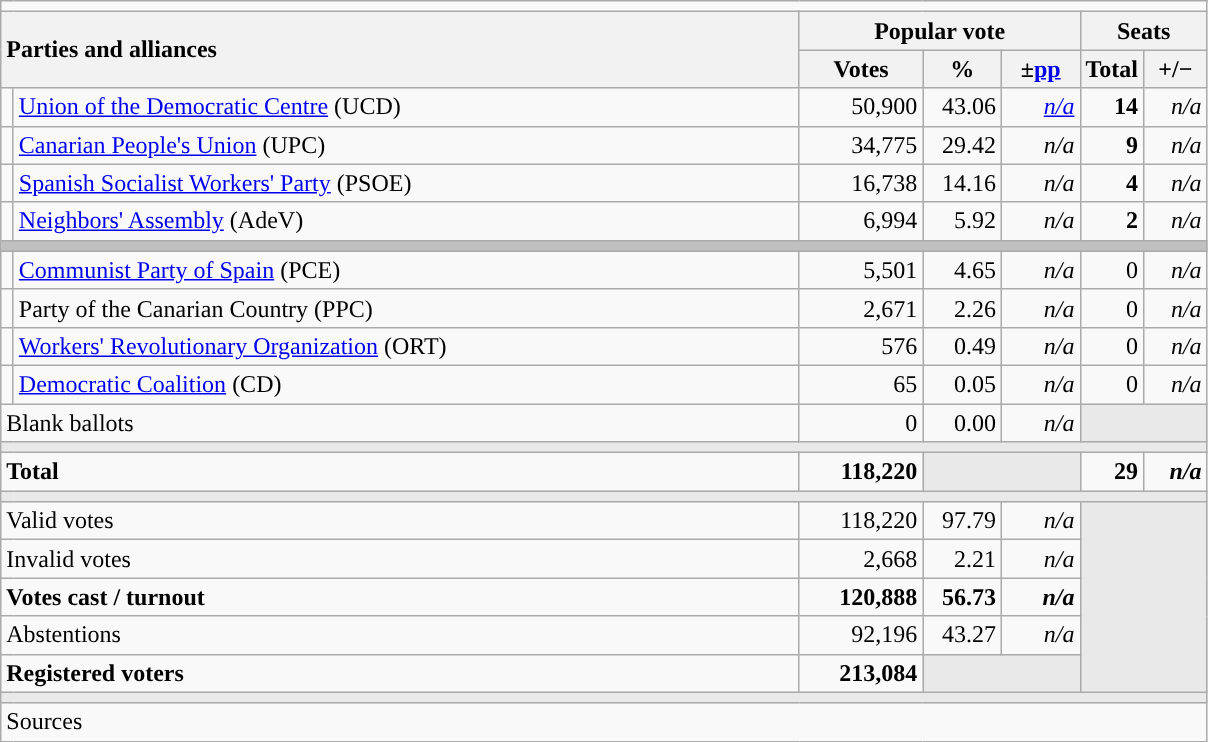<table class="wikitable" style="text-align:right;">
<tr>
<td colspan="7"></td>
</tr>
<tr>
<th style="text-align:left;" rowspan="2" colspan="2" width="525">Parties and alliances</th>
<th colspan="3">Popular vote</th>
<th colspan="2">Seats</th>
</tr>
<tr>
<th width="75">Votes</th>
<th width="45">%</th>
<th width="45">±<a href='#'>pp</a></th>
<th width="35">Total</th>
<th width="35">+/−</th>
</tr>
<tr>
<td width="1" style="color:inherit;background:"></td>
<td align="left"><a href='#'>Union of the Democratic Centre</a> (UCD)</td>
<td>50,900</td>
<td>43.06</td>
<td><em><a href='#'>n/a</a></em></td>
<td><strong>14</strong></td>
<td><em>n/a</em></td>
</tr>
<tr>
<td style="color:inherit;background:"></td>
<td align="left"><a href='#'>Canarian People's Union</a> (UPC)</td>
<td>34,775</td>
<td>29.42</td>
<td><em>n/a</em></td>
<td><strong>9</strong></td>
<td><em>n/a</em></td>
</tr>
<tr>
<td style="color:inherit;background:"></td>
<td align="left"><a href='#'>Spanish Socialist Workers' Party</a> (PSOE)</td>
<td>16,738</td>
<td>14.16</td>
<td><em>n/a</em></td>
<td><strong>4</strong></td>
<td><em>n/a</em></td>
</tr>
<tr>
<td style="color:inherit;background:"></td>
<td align="left"><a href='#'>Neighbors' Assembly</a> (AdeV)</td>
<td>6,994</td>
<td>5.92</td>
<td><em>n/a</em></td>
<td><strong>2</strong></td>
<td><em>n/a</em></td>
</tr>
<tr>
<td colspan="7" bgcolor="#C0C0C0"></td>
</tr>
<tr>
<td style="color:inherit;background:"></td>
<td align="left"><a href='#'>Communist Party of Spain</a> (PCE)</td>
<td>5,501</td>
<td>4.65</td>
<td><em>n/a</em></td>
<td>0</td>
<td><em>n/a</em></td>
</tr>
<tr>
<td style="color:inherit;background:"></td>
<td align="left">Party of the Canarian Country (PPC)</td>
<td>2,671</td>
<td>2.26</td>
<td><em>n/a</em></td>
<td>0</td>
<td><em>n/a</em></td>
</tr>
<tr>
<td style="color:inherit;background:"></td>
<td align="left"><a href='#'>Workers' Revolutionary Organization</a> (ORT)</td>
<td>576</td>
<td>0.49</td>
<td><em>n/a</em></td>
<td>0</td>
<td><em>n/a</em></td>
</tr>
<tr>
<td style="color:inherit;background:"></td>
<td align="left"><a href='#'>Democratic Coalition</a> (CD)</td>
<td>65</td>
<td>0.05</td>
<td><em>n/a</em></td>
<td>0</td>
<td><em>n/a</em></td>
</tr>
<tr>
<td align="left" colspan="2">Blank ballots</td>
<td>0</td>
<td>0.00</td>
<td><em>n/a</em></td>
<td bgcolor="#E9E9E9" colspan="2"></td>
</tr>
<tr>
<td colspan="7" bgcolor="#E9E9E9"></td>
</tr>
<tr style="font-weight:bold;">
<td align="left" colspan="2">Total</td>
<td>118,220</td>
<td bgcolor="#E9E9E9" colspan="2"></td>
<td>29</td>
<td><em>n/a</em></td>
</tr>
<tr>
<td colspan="7" bgcolor="#E9E9E9"></td>
</tr>
<tr>
<td align="left" colspan="2">Valid votes</td>
<td>118,220</td>
<td>97.79</td>
<td><em>n/a</em></td>
<td bgcolor="#E9E9E9" colspan="2" rowspan="5"></td>
</tr>
<tr>
<td align="left" colspan="2">Invalid votes</td>
<td>2,668</td>
<td>2.21</td>
<td><em>n/a</em></td>
</tr>
<tr style="font-weight:bold;">
<td align="left" colspan="2">Votes cast / turnout</td>
<td>120,888</td>
<td>56.73</td>
<td><em>n/a</em></td>
</tr>
<tr>
<td align="left" colspan="2">Abstentions</td>
<td>92,196</td>
<td>43.27</td>
<td><em>n/a</em></td>
</tr>
<tr style="font-weight:bold;">
<td align="left" colspan="2">Registered voters</td>
<td>213,084</td>
<td bgcolor="#E9E9E9" colspan="2"></td>
</tr>
<tr>
<td colspan="7" bgcolor="#E9E9E9"></td>
</tr>
<tr>
<td align="left" colspan="7">Sources</td>
</tr>
</table>
